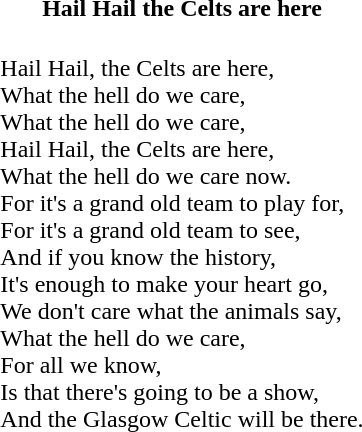<table class="toccolours" style="margin: 1em auto;">
<tr>
<th>Hail Hail the Celts are here</th>
</tr>
<tr>
<td><br>Hail Hail, the Celts are here,<br>
What the hell do we care,<br>
What the hell do we care,<br>
Hail Hail, the Celts are here,<br>
What the hell do we care now.<br>For it's a grand old team to play for,<br>
For it's a grand old team to see,<br>
And if you know the history,<br>
It's enough to make your heart go,<br>We don't care what the animals say,<br>
What the hell do we care,<br>
For all we know,<br>
Is that there's going to be a show,<br>
And the Glasgow Celtic will be there.<br></td>
</tr>
</table>
